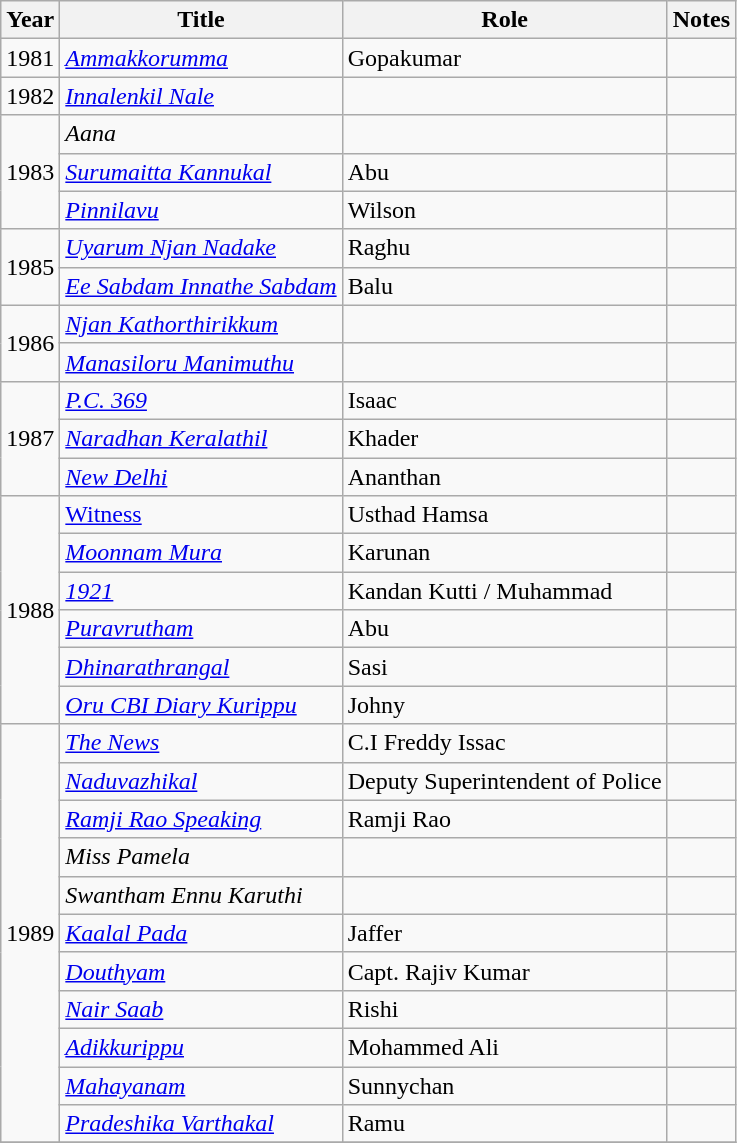<table class="wikitable sortable">
<tr>
<th>Year</th>
<th>Title</th>
<th>Role</th>
<th class="unsortable">Notes</th>
</tr>
<tr>
<td>1981</td>
<td><em><a href='#'>Ammakkorumma</a></em></td>
<td>Gopakumar</td>
<td></td>
</tr>
<tr>
<td>1982</td>
<td><em><a href='#'>Innalenkil Nale</a></em></td>
<td></td>
<td></td>
</tr>
<tr>
<td rowspan=3>1983</td>
<td><em>Aana</em></td>
<td></td>
<td></td>
</tr>
<tr>
<td><em><a href='#'>Surumaitta Kannukal</a></em></td>
<td>Abu</td>
<td></td>
</tr>
<tr>
<td><em><a href='#'>Pinnilavu</a></em></td>
<td>Wilson</td>
<td></td>
</tr>
<tr>
<td rowspan=2>1985</td>
<td><em><a href='#'>Uyarum Njan Nadake</a></em></td>
<td>Raghu</td>
<td></td>
</tr>
<tr>
<td><em><a href='#'>Ee Sabdam Innathe Sabdam</a></em></td>
<td>Balu</td>
<td></td>
</tr>
<tr>
<td rowspan=2>1986</td>
<td><em><a href='#'>Njan Kathorthirikkum</a></em></td>
<td></td>
<td></td>
</tr>
<tr>
<td><em><a href='#'>Manasiloru Manimuthu</a></em></td>
<td></td>
<td></td>
</tr>
<tr>
<td rowspan=3>1987</td>
<td><em><a href='#'>P.C. 369</a></em></td>
<td>Isaac</td>
<td></td>
</tr>
<tr>
<td><em><a href='#'>Naradhan Keralathil</a></em></td>
<td>Khader</td>
<td></td>
</tr>
<tr>
<td><em><a href='#'>New Delhi</a></em></td>
<td>Ananthan</td>
<td></td>
</tr>
<tr>
<td rowspan=6>1988</td>
<td><em><a href='#'></em>Witness<em></a></em></td>
<td>Usthad Hamsa</td>
<td></td>
</tr>
<tr>
<td><em><a href='#'>Moonnam Mura</a></em></td>
<td>Karunan</td>
<td></td>
</tr>
<tr>
<td><em><a href='#'>1921</a></em></td>
<td>Kandan Kutti / Muhammad</td>
<td></td>
</tr>
<tr>
<td><em><a href='#'>Puravrutham</a></em></td>
<td>Abu</td>
<td></td>
</tr>
<tr>
<td><em><a href='#'>Dhinarathrangal</a></em></td>
<td>Sasi</td>
<td></td>
</tr>
<tr>
<td><em><a href='#'>Oru CBI Diary Kurippu</a></em></td>
<td>Johny</td>
<td></td>
</tr>
<tr>
<td rowspan=11>1989</td>
<td><em><a href='#'>The News</a></em></td>
<td>C.I Freddy Issac</td>
<td></td>
</tr>
<tr>
<td><em><a href='#'>Naduvazhikal</a></em></td>
<td>Deputy Superintendent of Police</td>
<td></td>
</tr>
<tr>
<td><em><a href='#'>Ramji Rao Speaking</a></em></td>
<td>Ramji Rao</td>
<td></td>
</tr>
<tr>
<td><em>Miss Pamela</em></td>
<td></td>
<td></td>
</tr>
<tr>
<td><em>Swantham Ennu Karuthi</em></td>
<td></td>
<td></td>
</tr>
<tr>
<td><em><a href='#'>Kaalal Pada</a></em></td>
<td>Jaffer</td>
<td></td>
</tr>
<tr>
<td><em><a href='#'>Douthyam</a></em></td>
<td>Capt. Rajiv Kumar</td>
<td></td>
</tr>
<tr>
<td><em><a href='#'>Nair Saab</a></em></td>
<td>Rishi</td>
<td></td>
</tr>
<tr>
<td><em><a href='#'>Adikkurippu</a></em></td>
<td>Mohammed Ali</td>
<td></td>
</tr>
<tr>
<td><em><a href='#'>Mahayanam</a></em></td>
<td>Sunnychan</td>
<td></td>
</tr>
<tr>
<td><em><a href='#'>Pradeshika Varthakal</a></em></td>
<td>Ramu</td>
<td></td>
</tr>
<tr>
</tr>
</table>
